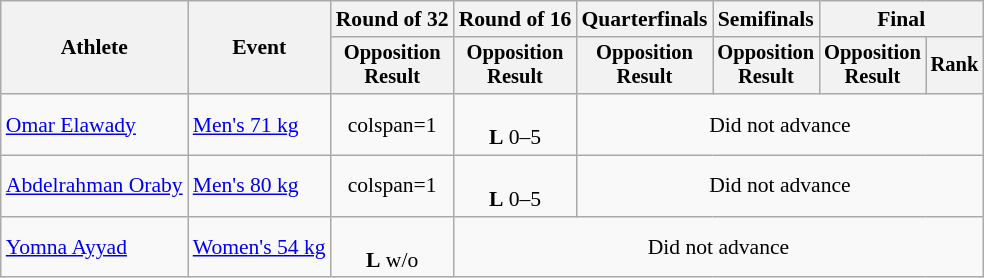<table class="wikitable" style="font-size:90%">
<tr>
<th rowspan="2">Athlete</th>
<th rowspan="2">Event</th>
<th>Round of 32</th>
<th>Round of 16</th>
<th>Quarterfinals</th>
<th>Semifinals</th>
<th colspan=2>Final</th>
</tr>
<tr style="font-size:95%">
<th>Opposition<br>Result</th>
<th>Opposition<br>Result</th>
<th>Opposition<br>Result</th>
<th>Opposition<br>Result</th>
<th>Opposition<br>Result</th>
<th>Rank</th>
</tr>
<tr align=center>
<td align=left><a href='#'>Omar Elawady</a></td>
<td align=left><a href='#'>Men's 71 kg</a></td>
<td>colspan=1 </td>
<td><br> <strong>L</strong> 0–5</td>
<td colspan="4">Did not advance</td>
</tr>
<tr align=center>
<td align=left><a href='#'>Abdelrahman Oraby</a></td>
<td align=left><a href='#'>Men's 80 kg</a></td>
<td>colspan=1 </td>
<td><br> <strong>L</strong> 0–5</td>
<td colspan="4">Did not advance</td>
</tr>
<tr align=center>
<td align=left><a href='#'>Yomna Ayyad</a></td>
<td align=left><a href='#'>Women's 54 kg</a></td>
<td><br> <strong>L</strong> w/o</td>
<td colspan="5">Did not advance</td>
</tr>
</table>
